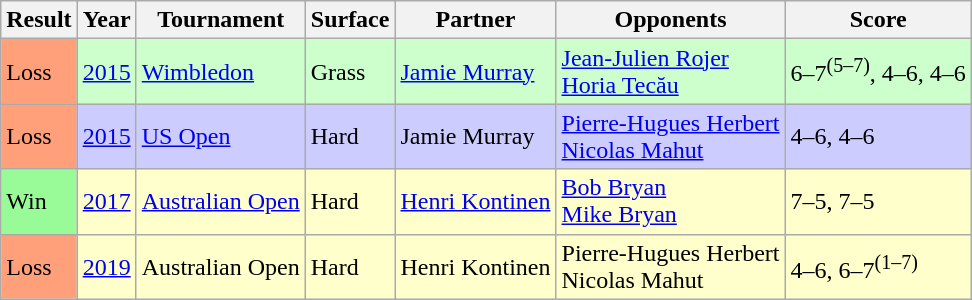<table class="sortable wikitable">
<tr>
<th>Result</th>
<th>Year</th>
<th>Tournament</th>
<th>Surface</th>
<th>Partner</th>
<th>Opponents</th>
<th class="unsortable">Score</th>
</tr>
<tr style="background:#CCFFCC;">
<td bgcolor=FFA07A>Loss</td>
<td><a href='#'>2015</a></td>
<td><a href='#'>Wimbledon</a></td>
<td>Grass</td>
<td> <a href='#'>Jamie Murray</a></td>
<td> <a href='#'>Jean-Julien Rojer</a><br> <a href='#'>Horia Tecău</a></td>
<td>6–7<sup>(5–7)</sup>, 4–6, 4–6</td>
</tr>
<tr style="background:#CCCCFF;">
<td bgcolor=FFA07A>Loss</td>
<td><a href='#'>2015</a></td>
<td><a href='#'>US Open</a></td>
<td>Hard</td>
<td> Jamie Murray</td>
<td> <a href='#'>Pierre-Hugues Herbert</a><br> <a href='#'>Nicolas Mahut</a></td>
<td>4–6, 4–6</td>
</tr>
<tr style="background:#FFFFCC;">
<td bgcolor=98FB98>Win</td>
<td><a href='#'>2017</a></td>
<td><a href='#'>Australian Open</a></td>
<td>Hard</td>
<td> <a href='#'>Henri Kontinen</a></td>
<td> <a href='#'>Bob Bryan</a><br> <a href='#'>Mike Bryan</a></td>
<td>7–5, 7–5</td>
</tr>
<tr style="background:#FFFFCC;">
<td bgcolor=FFA07A>Loss</td>
<td><a href='#'>2019</a></td>
<td>Australian Open</td>
<td>Hard</td>
<td> Henri Kontinen</td>
<td> Pierre-Hugues Herbert<br> Nicolas Mahut</td>
<td>4–6, 6–7<sup>(1–7)</sup></td>
</tr>
</table>
